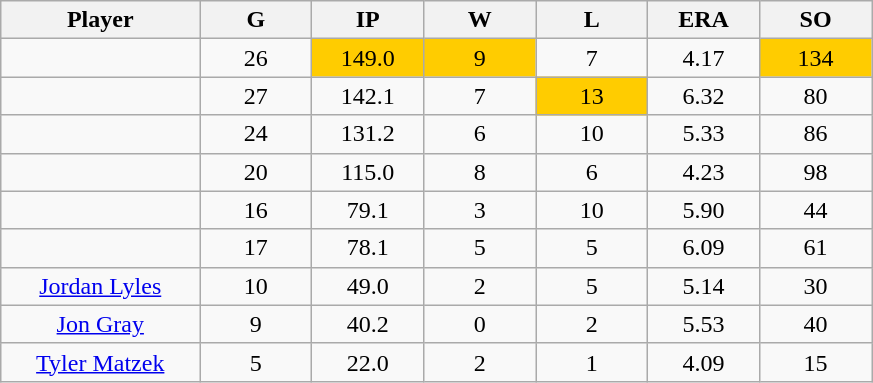<table class="wikitable sortable">
<tr>
<th bgcolor="#DDDDFF" width="16%">Player</th>
<th bgcolor="#DDDDFF" width="9%">G</th>
<th bgcolor="#DDDDFF" width="9%">IP</th>
<th bgcolor="#DDDDFF" width="9%">W</th>
<th bgcolor="#DDDDFF" width="9%">L</th>
<th bgcolor="#DDDDFF" width="9%">ERA</th>
<th bgcolor="#DDDDFF" width="9%">SO</th>
</tr>
<tr align="center">
<td></td>
<td>26</td>
<td bgcolor="#FFCC00">149.0</td>
<td bgcolor="#FFCC00">9</td>
<td>7</td>
<td>4.17</td>
<td bgcolor="#FFCC00">134</td>
</tr>
<tr align="center">
<td></td>
<td>27</td>
<td>142.1</td>
<td>7</td>
<td bgcolor="#FFCC00">13</td>
<td>6.32</td>
<td>80</td>
</tr>
<tr align="center">
<td></td>
<td>24</td>
<td>131.2</td>
<td>6</td>
<td>10</td>
<td>5.33</td>
<td>86</td>
</tr>
<tr align="center">
<td></td>
<td>20</td>
<td>115.0</td>
<td>8</td>
<td>6</td>
<td>4.23</td>
<td>98</td>
</tr>
<tr align="center">
<td></td>
<td>16</td>
<td>79.1</td>
<td>3</td>
<td>10</td>
<td>5.90</td>
<td>44</td>
</tr>
<tr align="center">
<td></td>
<td>17</td>
<td>78.1</td>
<td>5</td>
<td>5</td>
<td>6.09</td>
<td>61</td>
</tr>
<tr align="center">
<td><a href='#'>Jordan Lyles</a></td>
<td>10</td>
<td>49.0</td>
<td>2</td>
<td>5</td>
<td>5.14</td>
<td>30</td>
</tr>
<tr align=center>
<td><a href='#'>Jon Gray</a></td>
<td>9</td>
<td>40.2</td>
<td>0</td>
<td>2</td>
<td>5.53</td>
<td>40</td>
</tr>
<tr align=center>
<td><a href='#'>Tyler Matzek</a></td>
<td>5</td>
<td>22.0</td>
<td>2</td>
<td>1</td>
<td>4.09</td>
<td>15</td>
</tr>
</table>
